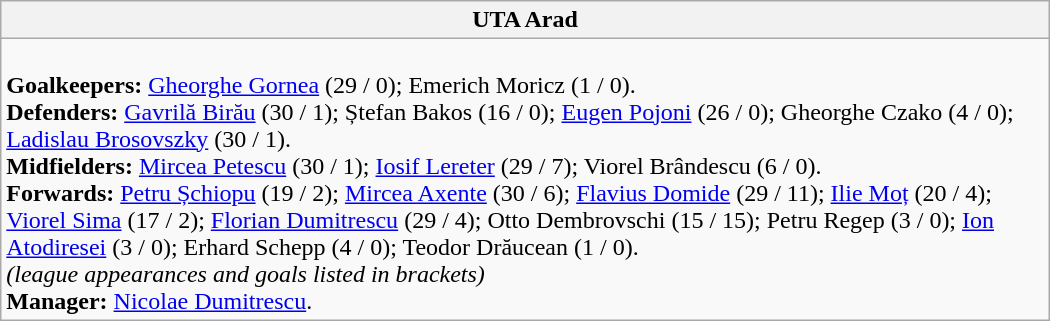<table class="wikitable" style="width:700px">
<tr>
<th>UTA Arad</th>
</tr>
<tr>
<td><br><strong>Goalkeepers:</strong> <a href='#'>Gheorghe Gornea</a> (29 / 0); Emerich Moricz (1 / 0).<br>
<strong>Defenders:</strong> <a href='#'>Gavrilă Birău</a> (30 / 1); Ștefan Bakos (16 / 0); <a href='#'>Eugen Pojoni</a> (26 / 0); Gheorghe Czako (4 / 0); <a href='#'>Ladislau Brosovszky</a> (30 / 1).<br>
<strong>Midfielders:</strong>  <a href='#'>Mircea Petescu</a> (30 / 1); <a href='#'>Iosif Lereter</a> (29 / 7); Viorel Brândescu (6 / 0).<br>
<strong>Forwards:</strong> <a href='#'>Petru Șchiopu</a> (19 / 2); <a href='#'>Mircea Axente</a> (30 / 6); <a href='#'>Flavius Domide</a> (29 / 11); <a href='#'>Ilie Moț</a> (20 / 4);  <a href='#'>Viorel Sima</a> (17 / 2); <a href='#'>Florian Dumitrescu</a> (29 / 4); Otto Dembrovschi (15 / 15); Petru Regep (3 / 0); <a href='#'>Ion Atodiresei</a> (3 / 0); Erhard Schepp (4 / 0); Teodor Drăucean (1 / 0).
<br><em>(league appearances and goals listed in brackets)</em><br><strong>Manager:</strong> <a href='#'>Nicolae Dumitrescu</a>.</td>
</tr>
</table>
